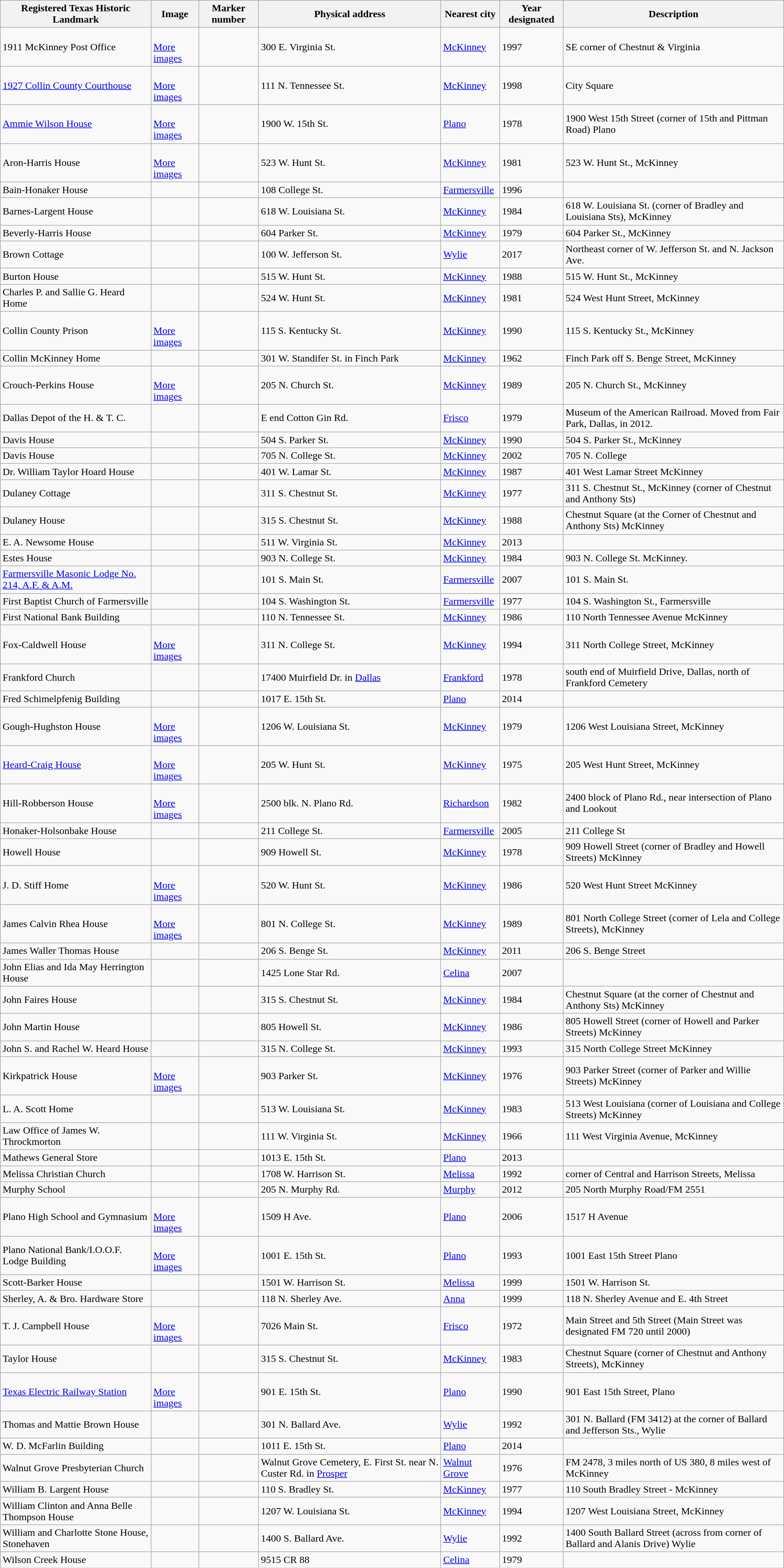<table class="wikitable sortable">
<tr>
<th>Registered Texas Historic Landmark</th>
<th>Image</th>
<th>Marker number</th>
<th>Physical address</th>
<th>Nearest city</th>
<th>Year designated</th>
<th>Description</th>
</tr>
<tr>
<td>1911 McKinney Post Office</td>
<td><br> <a href='#'>More images</a></td>
<td></td>
<td>300 E. Virginia St.<br></td>
<td><a href='#'>McKinney</a></td>
<td>1997</td>
<td>SE corner of Chestnut & Virginia</td>
</tr>
<tr>
<td><a href='#'>1927 Collin County Courthouse</a></td>
<td><br> <a href='#'>More images</a></td>
<td></td>
<td>111 N. Tennessee St.<br></td>
<td><a href='#'>McKinney</a></td>
<td>1998</td>
<td>City Square</td>
</tr>
<tr>
<td><a href='#'>Ammie Wilson House</a></td>
<td><br> <a href='#'>More images</a></td>
<td></td>
<td>1900 W. 15th St.<br></td>
<td><a href='#'>Plano</a></td>
<td>1978</td>
<td>1900 West 15th Street (corner of 15th and Pittman Road) Plano</td>
</tr>
<tr>
<td>Aron-Harris House</td>
<td><br> <a href='#'>More images</a></td>
<td></td>
<td>523 W. Hunt St.<br></td>
<td><a href='#'>McKinney</a></td>
<td>1981</td>
<td>523 W. Hunt St., McKinney</td>
</tr>
<tr>
<td>Bain-Honaker House</td>
<td></td>
<td></td>
<td>108 College St.<br></td>
<td><a href='#'>Farmersville</a></td>
<td>1996</td>
<td></td>
</tr>
<tr>
<td>Barnes-Largent House</td>
<td></td>
<td></td>
<td>618 W. Louisiana St.<br></td>
<td><a href='#'>McKinney</a></td>
<td>1984</td>
<td>618 W. Louisiana St. (corner of Bradley and Louisiana Sts), McKinney</td>
</tr>
<tr>
<td>Beverly-Harris House</td>
<td></td>
<td></td>
<td>604 Parker St.<br></td>
<td><a href='#'>McKinney</a></td>
<td>1979</td>
<td>604 Parker St., McKinney</td>
</tr>
<tr>
<td>Brown Cottage</td>
<td></td>
<td></td>
<td>100 W. Jefferson St.<br></td>
<td><a href='#'>Wylie</a></td>
<td>2017</td>
<td>Northeast corner of W. Jefferson St. and N. Jackson Ave.</td>
</tr>
<tr>
<td>Burton House</td>
<td></td>
<td></td>
<td>515 W. Hunt St.<br></td>
<td><a href='#'>McKinney</a></td>
<td>1988</td>
<td>515 W. Hunt St., McKinney</td>
</tr>
<tr>
<td>Charles P. and Sallie G. Heard Home</td>
<td></td>
<td></td>
<td>524 W. Hunt St.<br></td>
<td><a href='#'>McKinney</a></td>
<td>1981</td>
<td>524 West Hunt Street, McKinney</td>
</tr>
<tr>
<td>Collin County Prison</td>
<td><br> <a href='#'>More images</a></td>
<td></td>
<td>115 S. Kentucky St.<br></td>
<td><a href='#'>McKinney</a></td>
<td>1990</td>
<td>115 S. Kentucky St., McKinney</td>
</tr>
<tr>
<td>Collin McKinney Home </td>
<td></td>
<td></td>
<td>301 W. Standifer St. in Finch Park<br></td>
<td><a href='#'>McKinney</a></td>
<td>1962</td>
<td>Finch Park off S. Benge Street, McKinney</td>
</tr>
<tr>
<td>Crouch-Perkins House</td>
<td><br> <a href='#'>More images</a></td>
<td></td>
<td>205 N. Church St.<br></td>
<td><a href='#'>McKinney</a></td>
<td>1989</td>
<td>205 N. Church St., McKinney</td>
</tr>
<tr>
<td>Dallas Depot of the H. & T. C.</td>
<td></td>
<td></td>
<td>E end Cotton Gin Rd.<br></td>
<td><a href='#'>Frisco</a></td>
<td>1979</td>
<td>Museum of the American Railroad. Moved from Fair Park, Dallas, in 2012.</td>
</tr>
<tr>
<td>Davis House</td>
<td></td>
<td></td>
<td>504 S. Parker St.<br></td>
<td><a href='#'>McKinney</a></td>
<td>1990</td>
<td>504 S. Parker St., McKinney</td>
</tr>
<tr>
<td>Davis House</td>
<td></td>
<td></td>
<td>705 N. College St.<br></td>
<td><a href='#'>McKinney</a></td>
<td>2002</td>
<td>705 N. College</td>
</tr>
<tr>
<td>Dr. William Taylor Hoard House</td>
<td></td>
<td></td>
<td>401 W. Lamar St.<br></td>
<td><a href='#'>McKinney</a></td>
<td>1987</td>
<td>401 West Lamar Street McKinney</td>
</tr>
<tr>
<td>Dulaney Cottage</td>
<td></td>
<td></td>
<td>311 S. Chestnut St.<br></td>
<td><a href='#'>McKinney</a></td>
<td>1977</td>
<td>311 S. Chestnut St., McKinney (corner of Chestnut and Anthony Sts)</td>
</tr>
<tr>
<td>Dulaney House</td>
<td></td>
<td></td>
<td>315 S. Chestnut St.<br></td>
<td><a href='#'>McKinney</a></td>
<td>1988</td>
<td>Chestnut Square (at the Corner of Chestnut and Anthony Sts) McKinney</td>
</tr>
<tr>
<td>E. A. Newsome House</td>
<td></td>
<td></td>
<td>511 W. Virginia St.<br></td>
<td><a href='#'>McKinney</a></td>
<td>2013</td>
<td></td>
</tr>
<tr>
<td>Estes House</td>
<td></td>
<td></td>
<td>903 N. College St.<br></td>
<td><a href='#'>McKinney</a></td>
<td>1984</td>
<td>903 N. College St. McKinney.</td>
</tr>
<tr>
<td><a href='#'>Farmersville Masonic Lodge No. 214, A.F. & A.M.</a></td>
<td></td>
<td></td>
<td>101 S. Main St.<br></td>
<td><a href='#'>Farmersville</a></td>
<td>2007</td>
<td>101 S. Main St.</td>
</tr>
<tr>
<td>First Baptist Church of Farmersville</td>
<td></td>
<td></td>
<td>104 S. Washington St.<br></td>
<td><a href='#'>Farmersville</a></td>
<td>1977</td>
<td>104 S. Washington St., Farmersville</td>
</tr>
<tr>
<td>First National Bank Building</td>
<td></td>
<td></td>
<td>110 N. Tennessee St.<br></td>
<td><a href='#'>McKinney</a></td>
<td>1986</td>
<td>110 North Tennessee Avenue McKinney</td>
</tr>
<tr>
<td>Fox-Caldwell House</td>
<td><br> <a href='#'>More images</a></td>
<td></td>
<td>311 N. College St.<br></td>
<td><a href='#'>McKinney</a></td>
<td>1994</td>
<td>311 North College Street, McKinney</td>
</tr>
<tr>
<td>Frankford Church</td>
<td></td>
<td></td>
<td>17400 Muirfield Dr. in <a href='#'>Dallas</a><br></td>
<td><a href='#'>Frankford</a></td>
<td>1978</td>
<td>south end of Muirfield Drive, Dallas, north of Frankford Cemetery</td>
</tr>
<tr>
<td>Fred Schimelpfenig Building</td>
<td></td>
<td></td>
<td>1017 E. 15th St.<br></td>
<td><a href='#'>Plano</a></td>
<td>2014</td>
<td></td>
</tr>
<tr>
<td>Gough-Hughston House</td>
<td><br> <a href='#'>More images</a></td>
<td></td>
<td>1206 W. Louisiana St.<br></td>
<td><a href='#'>McKinney</a></td>
<td>1979</td>
<td>1206 West Louisiana Street, McKinney</td>
</tr>
<tr>
<td><a href='#'>Heard-Craig House</a></td>
<td><br> <a href='#'>More images</a></td>
<td></td>
<td>205 W. Hunt St.<br></td>
<td><a href='#'>McKinney</a></td>
<td>1975</td>
<td>205 West Hunt Street, McKinney</td>
</tr>
<tr>
<td>Hill-Robberson House</td>
<td><br> <a href='#'>More images</a></td>
<td></td>
<td>2500 blk. N. Plano Rd.<br></td>
<td><a href='#'>Richardson</a></td>
<td>1982</td>
<td>2400 block of Plano Rd., near intersection of Plano and Lookout</td>
</tr>
<tr>
<td>Honaker-Holsonbake House</td>
<td></td>
<td></td>
<td>211 College St.<br></td>
<td><a href='#'>Farmersville</a></td>
<td>2005</td>
<td>211 College St</td>
</tr>
<tr>
<td>Howell House</td>
<td></td>
<td></td>
<td>909 Howell St.<br></td>
<td><a href='#'>McKinney</a></td>
<td>1978</td>
<td>909 Howell Street (corner of Bradley and Howell Streets) McKinney</td>
</tr>
<tr>
<td>J. D. Stiff Home</td>
<td><br> <a href='#'>More images</a></td>
<td></td>
<td>520 W. Hunt St.<br></td>
<td><a href='#'>McKinney</a></td>
<td>1986</td>
<td>520 West Hunt Street McKinney</td>
</tr>
<tr>
<td>James Calvin Rhea House</td>
<td><br> <a href='#'>More images</a></td>
<td></td>
<td>801 N. College St.<br></td>
<td><a href='#'>McKinney</a></td>
<td>1989</td>
<td>801 North College Street (corner of Lela and College Streets), McKinney</td>
</tr>
<tr>
<td>James Waller Thomas House</td>
<td></td>
<td></td>
<td>206 S. Benge St.<br></td>
<td><a href='#'>McKinney</a></td>
<td>2011</td>
<td>206 S. Benge Street</td>
</tr>
<tr>
<td>John Elias and Ida May Herrington House</td>
<td></td>
<td></td>
<td>1425 Lone Star Rd.<br></td>
<td><a href='#'>Celina</a></td>
<td>2007</td>
<td></td>
</tr>
<tr>
<td>John Faires House</td>
<td></td>
<td></td>
<td>315 S. Chestnut St.<br></td>
<td><a href='#'>McKinney</a></td>
<td>1984</td>
<td>Chestnut Square (at the corner of Chestnut and Anthony Sts) McKinney</td>
</tr>
<tr>
<td>John Martin House </td>
<td></td>
<td></td>
<td>805 Howell St.<br></td>
<td><a href='#'>McKinney</a></td>
<td>1986</td>
<td>805 Howell Street (corner of Howell and Parker Streets) McKinney</td>
</tr>
<tr>
<td>John S. and Rachel W. Heard House</td>
<td></td>
<td></td>
<td>315 N. College St.<br></td>
<td><a href='#'>McKinney</a></td>
<td>1993</td>
<td>315 North College Street McKinney</td>
</tr>
<tr>
<td>Kirkpatrick House</td>
<td><br> <a href='#'>More images</a></td>
<td></td>
<td>903 Parker St.<br></td>
<td><a href='#'>McKinney</a></td>
<td>1976</td>
<td>903 Parker Street (corner of Parker and Willie Streets) McKinney</td>
</tr>
<tr>
<td>L. A. Scott Home</td>
<td></td>
<td></td>
<td>513 W. Louisiana St.<br></td>
<td><a href='#'>McKinney</a></td>
<td>1983</td>
<td>513 West Louisiana (corner of Louisiana and College Streets) McKinney</td>
</tr>
<tr>
<td>Law Office of James W. Throckmorton</td>
<td></td>
<td></td>
<td>111 W. Virginia St.<br></td>
<td><a href='#'>McKinney</a></td>
<td>1966</td>
<td>111 West Virginia Avenue, McKinney</td>
</tr>
<tr>
<td>Mathews General Store</td>
<td></td>
<td></td>
<td>1013 E. 15th St.<br></td>
<td><a href='#'>Plano</a></td>
<td>2013</td>
<td></td>
</tr>
<tr>
<td>Melissa Christian Church</td>
<td></td>
<td></td>
<td>1708 W. Harrison St.<br></td>
<td><a href='#'>Melissa</a></td>
<td>1992</td>
<td>corner of Central and Harrison Streets, Melissa</td>
</tr>
<tr>
<td>Murphy School</td>
<td></td>
<td></td>
<td>205 N. Murphy Rd.<br></td>
<td><a href='#'>Murphy</a></td>
<td>2012</td>
<td>205 North Murphy Road/FM 2551</td>
</tr>
<tr>
<td>Plano High School and Gymnasium</td>
<td><br> <a href='#'>More images</a></td>
<td></td>
<td>1509 H Ave.<br></td>
<td><a href='#'>Plano</a></td>
<td>2006</td>
<td>1517 H Avenue</td>
</tr>
<tr>
<td>Plano National Bank/I.O.O.F. Lodge Building</td>
<td><br> <a href='#'>More images</a></td>
<td></td>
<td>1001 E. 15th St.<br></td>
<td><a href='#'>Plano</a></td>
<td>1993</td>
<td>1001 East 15th Street Plano</td>
</tr>
<tr>
<td>Scott-Barker House</td>
<td></td>
<td></td>
<td>1501 W. Harrison St.<br></td>
<td><a href='#'>Melissa</a></td>
<td>1999</td>
<td>1501 W. Harrison St.</td>
</tr>
<tr>
<td>Sherley, A. & Bro. Hardware Store</td>
<td></td>
<td></td>
<td>118 N. Sherley Ave.<br></td>
<td><a href='#'>Anna</a></td>
<td>1999</td>
<td>118 N. Sherley Avenue and E. 4th Street</td>
</tr>
<tr>
<td>T. J. Campbell House</td>
<td><br> <a href='#'>More images</a></td>
<td></td>
<td>7026 Main St.<br></td>
<td><a href='#'>Frisco</a></td>
<td>1972</td>
<td>Main Street and 5th Street (Main Street was designated FM 720 until 2000)</td>
</tr>
<tr>
<td>Taylor House</td>
<td></td>
<td></td>
<td>315 S. Chestnut St.<br></td>
<td><a href='#'>McKinney</a></td>
<td>1983</td>
<td>Chestnut Square (corner of Chestnut and Anthony Streets), McKinney</td>
</tr>
<tr>
<td><a href='#'>Texas Electric Railway Station</a></td>
<td><br> <a href='#'>More images</a></td>
<td></td>
<td>901 E. 15th St.<br></td>
<td><a href='#'>Plano</a></td>
<td>1990</td>
<td>901 East 15th Street, Plano</td>
</tr>
<tr>
<td>Thomas and Mattie Brown House</td>
<td></td>
<td></td>
<td>301 N. Ballard Ave.<br></td>
<td><a href='#'>Wylie</a></td>
<td>1992</td>
<td>301 N. Ballard (FM 3412) at the corner of Ballard and Jefferson Sts., Wylie</td>
</tr>
<tr>
<td>W. D. McFarlin Building</td>
<td></td>
<td></td>
<td>1011 E. 15th St.<br></td>
<td><a href='#'>Plano</a></td>
<td>2014</td>
<td></td>
</tr>
<tr>
<td>Walnut Grove Presbyterian Church</td>
<td></td>
<td></td>
<td>Walnut Grove Cemetery, E. First St. near N. Custer Rd. in <a href='#'>Prosper</a><br></td>
<td><a href='#'>Walnut Grove</a></td>
<td>1976</td>
<td>FM 2478, 3 miles north of US 380, 8 miles west of McKinney</td>
</tr>
<tr>
<td>William B. Largent House</td>
<td></td>
<td></td>
<td>110 S. Bradley St.<br></td>
<td><a href='#'>McKinney</a></td>
<td>1977</td>
<td>110 South Bradley Street - McKinney</td>
</tr>
<tr>
<td>William Clinton and Anna Belle Thompson House</td>
<td></td>
<td></td>
<td>1207 W. Louisiana St.<br></td>
<td><a href='#'>McKinney</a></td>
<td>1994</td>
<td>1207 West Louisiana Street, McKinney</td>
</tr>
<tr>
<td>William and Charlotte Stone House, Stonehaven</td>
<td></td>
<td></td>
<td>1400 S. Ballard Ave.<br></td>
<td><a href='#'>Wylie</a></td>
<td>1992</td>
<td>1400 South Ballard Street (across from corner of Ballard and Alanis Drive) Wylie</td>
</tr>
<tr>
<td>Wilson Creek House</td>
<td></td>
<td></td>
<td>9515 CR 88<br></td>
<td><a href='#'>Celina</a></td>
<td>1979</td>
<td></td>
</tr>
</table>
